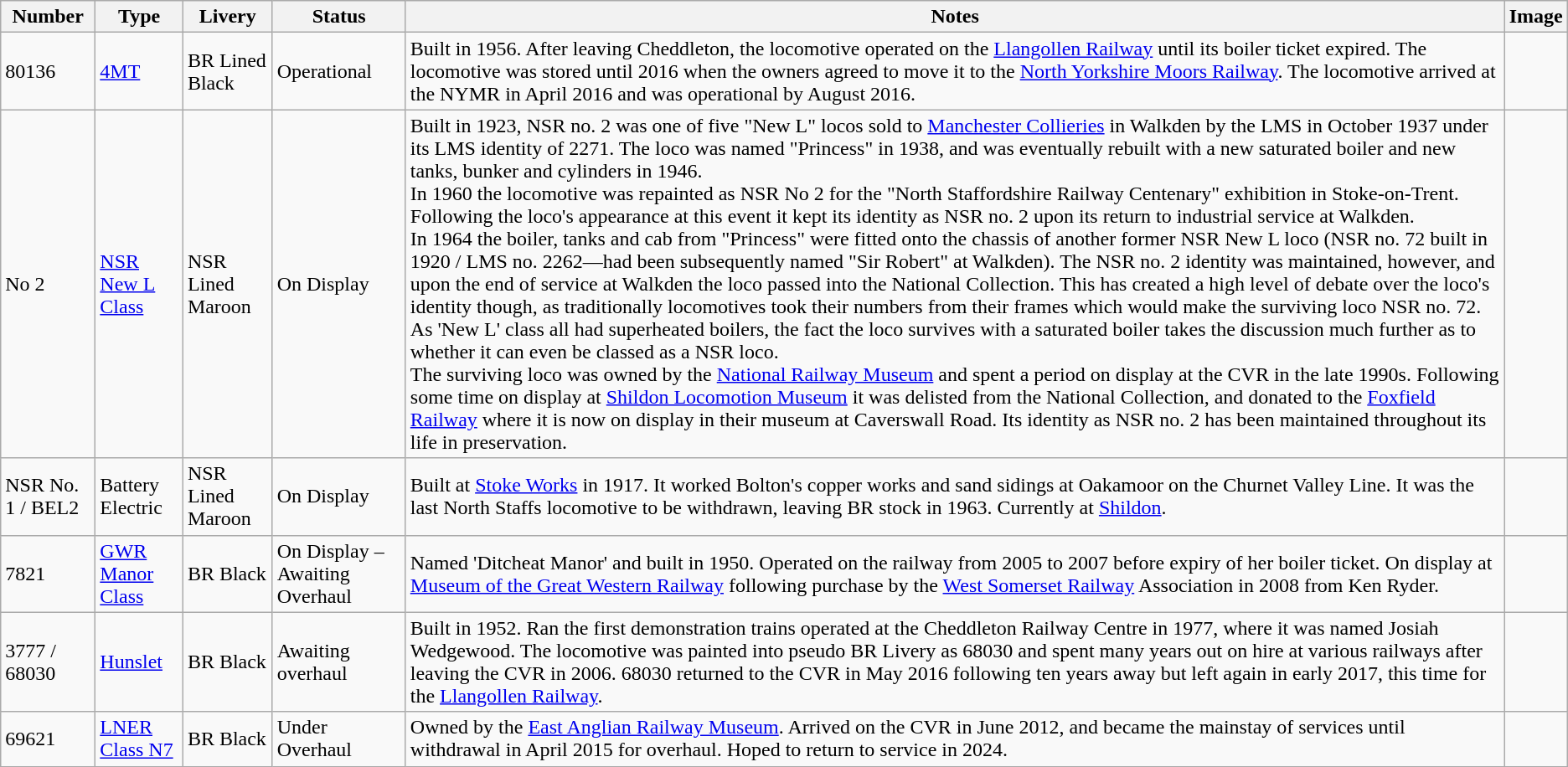<table class="wikitable">
<tr>
<th>Number</th>
<th>Type</th>
<th>Livery</th>
<th>Status</th>
<th>Notes</th>
<th>Image</th>
</tr>
<tr>
<td>80136</td>
<td><a href='#'>4MT</a> </td>
<td>BR Lined Black</td>
<td>Operational</td>
<td>Built in 1956. After leaving Cheddleton, the locomotive operated on the <a href='#'>Llangollen Railway</a> until its boiler ticket expired. The locomotive was stored until 2016 when the owners agreed to move it to the <a href='#'>North Yorkshire Moors Railway</a>. The locomotive arrived at the NYMR in April 2016 and was operational by August 2016.</td>
<td></td>
</tr>
<tr>
<td>No 2</td>
<td><a href='#'>NSR New L Class</a> </td>
<td>NSR Lined Maroon</td>
<td>On Display</td>
<td>Built in 1923, NSR no. 2 was one of five "New L" locos sold to <a href='#'>Manchester Collieries</a> in Walkden by the LMS in October 1937 under its LMS identity of 2271. The loco was named "Princess" in 1938, and was eventually rebuilt with a new saturated boiler and new tanks, bunker and cylinders in 1946.<br>In 1960 the locomotive was repainted as NSR No 2 for the "North Staffordshire Railway Centenary" exhibition in Stoke-on-Trent. Following the loco's appearance at this event it kept its identity as NSR no. 2 upon its return to industrial service at Walkden.<br>In 1964 the boiler, tanks and cab from "Princess" were fitted onto the chassis of another former NSR New L loco (NSR no. 72 built in 1920 / LMS no. 2262—had been subsequently named "Sir Robert" at Walkden). The NSR no. 2 identity was maintained, however, and upon the end of service at Walkden the loco passed into the National Collection. This has created a high level of debate over the loco's identity though, as traditionally locomotives took their numbers from their frames which would make the surviving loco NSR no. 72. As 'New L' class all had superheated boilers, the fact the loco survives with a saturated boiler takes the discussion much further as to whether it can even be classed as a NSR loco.<br>The surviving loco was owned by the <a href='#'>National Railway Museum</a> and spent a period on display at the CVR in the late 1990s. Following some time on display at <a href='#'>Shildon Locomotion Museum</a> it was delisted from the National Collection, and donated to the <a href='#'>Foxfield Railway</a> where it is now on display in their museum at Caverswall Road. Its identity as NSR no. 2 has been maintained throughout its life in preservation.</td>
<td></td>
</tr>
<tr>
<td>NSR No. 1 / BEL2</td>
<td>Battery Electric </td>
<td>NSR Lined Maroon</td>
<td>On Display</td>
<td>Built at <a href='#'>Stoke Works</a> in 1917. It worked Bolton's copper works and sand sidings at Oakamoor on the Churnet Valley Line. It was the last North Staffs locomotive to be withdrawn, leaving BR stock in 1963. Currently at <a href='#'>Shildon</a>.</td>
<td></td>
</tr>
<tr>
<td>7821</td>
<td><a href='#'>GWR Manor Class</a> </td>
<td>BR Black</td>
<td>On Display – Awaiting Overhaul</td>
<td>Named 'Ditcheat Manor' and built in 1950. Operated on the railway from 2005 to 2007 before expiry of her boiler ticket. On display at <a href='#'>Museum of the Great Western Railway</a> following purchase by the <a href='#'>West Somerset Railway</a> Association in 2008 from Ken Ryder.</td>
<td></td>
</tr>
<tr>
<td>3777 / 68030</td>
<td><a href='#'>Hunslet</a> </td>
<td>BR Black</td>
<td>Awaiting overhaul</td>
<td>Built in 1952. Ran the first demonstration trains operated at the Cheddleton Railway Centre in 1977, where it was named Josiah Wedgewood. The locomotive was painted into pseudo BR Livery as 68030 and spent many years out on hire at various railways after leaving the CVR in 2006. 68030 returned to the CVR in May 2016 following ten years away but left again in early 2017, this time for the <a href='#'>Llangollen Railway</a>.</td>
<td></td>
</tr>
<tr>
<td>69621</td>
<td><a href='#'>LNER Class N7</a> </td>
<td>BR Black</td>
<td>Under Overhaul</td>
<td>Owned by the <a href='#'>East Anglian Railway Museum</a>. Arrived on the CVR in June 2012, and became the mainstay of services until withdrawal in April 2015 for overhaul. Hoped to return to service in 2024.</td>
<td></td>
</tr>
</table>
